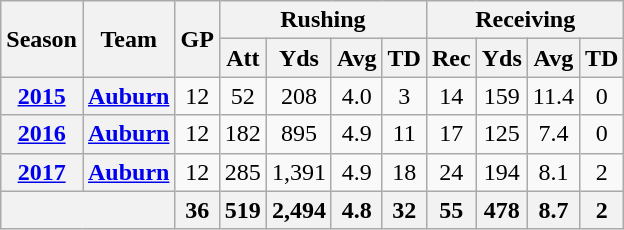<table class="wikitable" style="text-align:center;">
<tr>
<th rowspan="2">Season</th>
<th rowspan="2">Team</th>
<th rowspan="2">GP</th>
<th colspan="4">Rushing</th>
<th colspan="4">Receiving</th>
</tr>
<tr>
<th>Att</th>
<th>Yds</th>
<th>Avg</th>
<th>TD</th>
<th>Rec</th>
<th>Yds</th>
<th>Avg</th>
<th>TD</th>
</tr>
<tr>
<th><a href='#'>2015</a></th>
<th><a href='#'>Auburn</a></th>
<td>12</td>
<td>52</td>
<td>208</td>
<td>4.0</td>
<td>3</td>
<td>14</td>
<td>159</td>
<td>11.4</td>
<td>0</td>
</tr>
<tr>
<th><a href='#'>2016</a></th>
<th><a href='#'>Auburn</a></th>
<td>12</td>
<td>182</td>
<td>895</td>
<td>4.9</td>
<td>11</td>
<td>17</td>
<td>125</td>
<td>7.4</td>
<td>0</td>
</tr>
<tr>
<th><a href='#'>2017</a></th>
<th><a href='#'>Auburn</a></th>
<td>12</td>
<td>285</td>
<td>1,391</td>
<td>4.9</td>
<td>18</td>
<td>24</td>
<td>194</td>
<td>8.1</td>
<td>2</td>
</tr>
<tr>
<th colspan="2"></th>
<th>36</th>
<th>519</th>
<th>2,494</th>
<th>4.8</th>
<th>32</th>
<th>55</th>
<th>478</th>
<th>8.7</th>
<th>2</th>
</tr>
</table>
